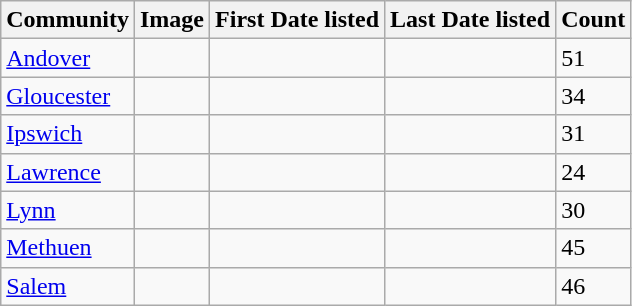<table class="wikitable">
<tr>
<th><strong>Community</strong></th>
<th class="unsortable" ><strong>Image</strong></th>
<th><strong>First Date listed</strong></th>
<th><strong>Last Date listed</strong></th>
<th><strong>Count</strong></th>
</tr>
<tr>
<td><a href='#'>Andover</a></td>
<td></td>
<td></td>
<td></td>
<td>51</td>
</tr>
<tr>
<td><a href='#'>Gloucester</a></td>
<td></td>
<td></td>
<td></td>
<td>34</td>
</tr>
<tr>
<td><a href='#'>Ipswich</a></td>
<td></td>
<td></td>
<td></td>
<td>31</td>
</tr>
<tr>
<td><a href='#'>Lawrence</a></td>
<td></td>
<td></td>
<td></td>
<td>24</td>
</tr>
<tr>
<td><a href='#'>Lynn</a></td>
<td></td>
<td></td>
<td></td>
<td>30</td>
</tr>
<tr>
<td><a href='#'>Methuen</a></td>
<td></td>
<td></td>
<td></td>
<td>45</td>
</tr>
<tr>
<td><a href='#'>Salem</a></td>
<td></td>
<td></td>
<td></td>
<td>46</td>
</tr>
</table>
